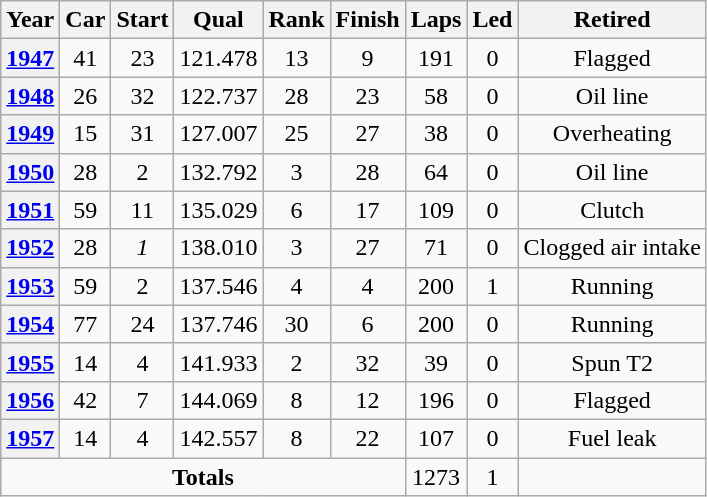<table class="wikitable" style="text-align:center">
<tr>
<th>Year</th>
<th>Car</th>
<th>Start</th>
<th>Qual</th>
<th>Rank</th>
<th>Finish</th>
<th>Laps</th>
<th>Led</th>
<th>Retired</th>
</tr>
<tr>
<th><a href='#'>1947</a></th>
<td>41</td>
<td>23</td>
<td>121.478</td>
<td>13</td>
<td>9</td>
<td>191</td>
<td>0</td>
<td>Flagged</td>
</tr>
<tr>
<th><a href='#'>1948</a></th>
<td>26</td>
<td>32</td>
<td>122.737</td>
<td>28</td>
<td>23</td>
<td>58</td>
<td>0</td>
<td>Oil line</td>
</tr>
<tr>
<th><a href='#'>1949</a></th>
<td>15</td>
<td>31</td>
<td>127.007</td>
<td>25</td>
<td>27</td>
<td>38</td>
<td>0</td>
<td>Overheating</td>
</tr>
<tr>
<th><a href='#'>1950</a></th>
<td>28</td>
<td>2</td>
<td>132.792</td>
<td>3</td>
<td>28</td>
<td>64</td>
<td>0</td>
<td>Oil line</td>
</tr>
<tr>
<th><a href='#'>1951</a></th>
<td>59</td>
<td>11</td>
<td>135.029</td>
<td>6</td>
<td>17</td>
<td>109</td>
<td>0</td>
<td>Clutch</td>
</tr>
<tr>
<th><a href='#'>1952</a></th>
<td>28</td>
<td><em>1</em></td>
<td>138.010</td>
<td>3</td>
<td>27</td>
<td>71</td>
<td>0</td>
<td>Clogged air intake</td>
</tr>
<tr>
<th><a href='#'>1953</a></th>
<td>59</td>
<td>2</td>
<td>137.546</td>
<td>4</td>
<td>4</td>
<td>200</td>
<td>1</td>
<td>Running</td>
</tr>
<tr>
<th><a href='#'>1954</a></th>
<td>77</td>
<td>24</td>
<td>137.746</td>
<td>30</td>
<td>6</td>
<td>200</td>
<td>0</td>
<td>Running</td>
</tr>
<tr>
<th><a href='#'>1955</a></th>
<td>14</td>
<td>4</td>
<td>141.933</td>
<td>2</td>
<td>32</td>
<td>39</td>
<td>0</td>
<td>Spun T2</td>
</tr>
<tr>
<th><a href='#'>1956</a></th>
<td>42</td>
<td>7</td>
<td>144.069</td>
<td>8</td>
<td>12</td>
<td>196</td>
<td>0</td>
<td>Flagged</td>
</tr>
<tr>
<th><a href='#'>1957</a></th>
<td>14</td>
<td>4</td>
<td>142.557</td>
<td>8</td>
<td>22</td>
<td>107</td>
<td>0</td>
<td>Fuel leak</td>
</tr>
<tr>
<td colspan=6><strong>Totals</strong></td>
<td>1273</td>
<td>1</td>
<td></td>
</tr>
</table>
